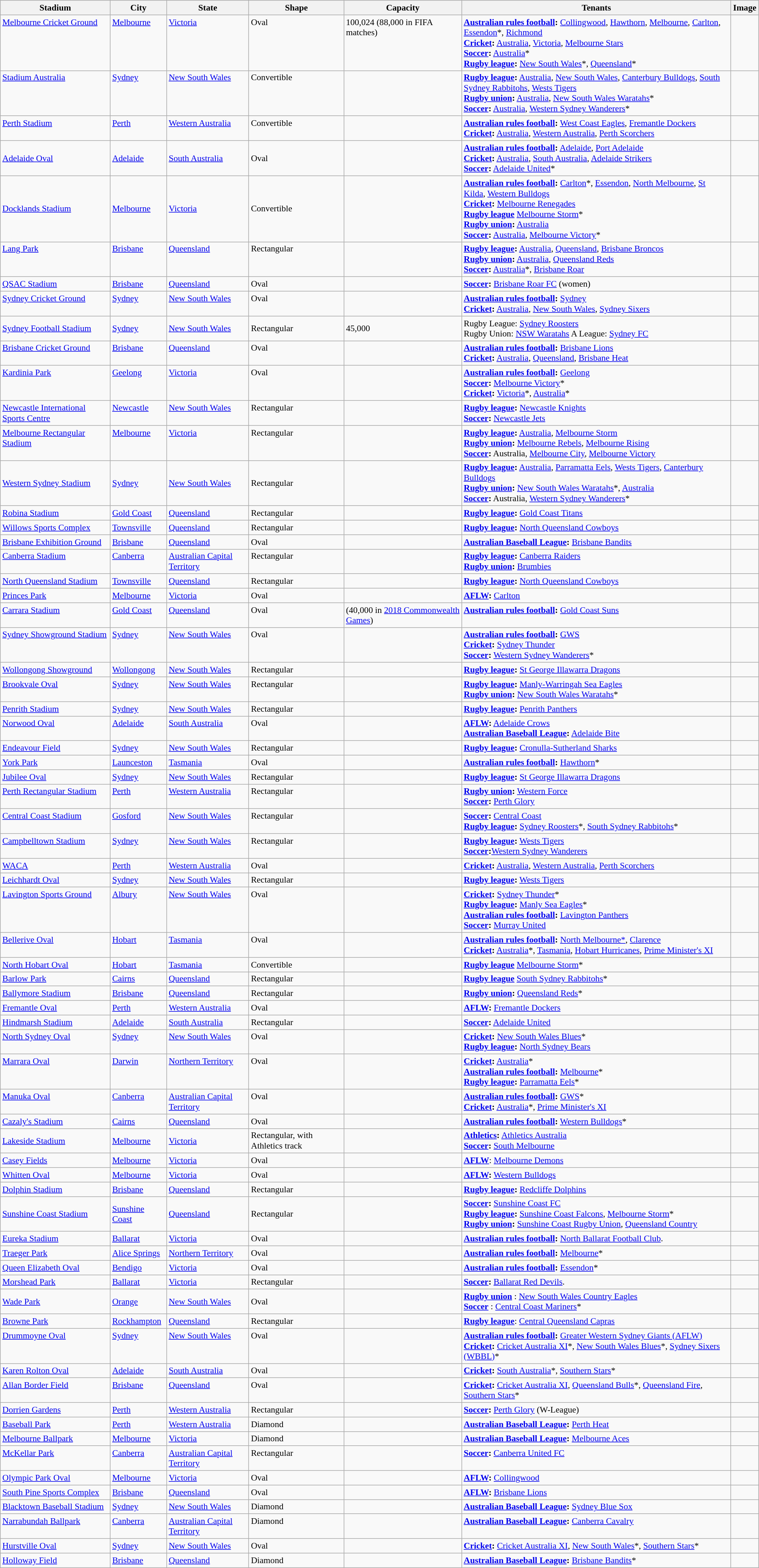<table class="wikitable sortable" style="font-size:90%;">
<tr>
<th>Stadium</th>
<th>City</th>
<th>State</th>
<th>Shape</th>
<th>Capacity</th>
<th>Tenants</th>
<th>Image</th>
</tr>
<tr valign=top>
<td><a href='#'>Melbourne Cricket Ground</a></td>
<td><a href='#'>Melbourne</a></td>
<td><a href='#'>Victoria</a></td>
<td>Oval</td>
<td>100,024 (88,000 in FIFA matches) </td>
<td><strong><a href='#'>Australian rules football</a>:</strong> <a href='#'>Collingwood</a>, <a href='#'>Hawthorn</a>, <a href='#'>Melbourne</a>, <a href='#'>Carlton</a>, <a href='#'>Essendon</a>*, <a href='#'>Richmond</a><br><strong><a href='#'>Cricket</a>:</strong> <a href='#'>Australia</a>, <a href='#'>Victoria</a>, <a href='#'>Melbourne Stars</a><br><strong><a href='#'>Soccer</a>:</strong> <a href='#'>Australia</a>* <br> <strong><a href='#'>Rugby league</a>:</strong> <a href='#'>New South Wales</a>*, <a href='#'>Queensland</a>*</td>
<td></td>
</tr>
<tr valign=top>
<td><a href='#'>Stadium Australia</a></td>
<td><a href='#'>Sydney</a></td>
<td><a href='#'>New South Wales</a></td>
<td>Convertible</td>
<td> </td>
<td><strong><a href='#'>Rugby league</a>:</strong> <a href='#'>Australia</a>, <a href='#'>New South Wales</a>, <a href='#'>Canterbury Bulldogs</a>, <a href='#'>South Sydney Rabbitohs</a>, <a href='#'>Wests Tigers</a><br><strong><a href='#'>Rugby union</a>:</strong> <a href='#'>Australia</a>, <a href='#'>New South Wales Waratahs</a>*<br><strong><a href='#'>Soccer</a>:</strong> <a href='#'>Australia</a>, <a href='#'>Western Sydney Wanderers</a>*</td>
<td></td>
</tr>
<tr valign=top>
<td><a href='#'>Perth Stadium</a></td>
<td><a href='#'>Perth</a></td>
<td><a href='#'>Western Australia</a></td>
<td>Convertible</td>
<td></td>
<td><strong><a href='#'>Australian rules football</a>:</strong> <a href='#'>West Coast Eagles</a>, <a href='#'>Fremantle Dockers</a><br><strong><a href='#'>Cricket</a>:</strong> <a href='#'>Australia</a>, <a href='#'>Western Australia</a>, <a href='#'>Perth Scorchers</a></td>
<td></td>
</tr>
<tr>
<td><a href='#'>Adelaide Oval</a></td>
<td><a href='#'>Adelaide</a></td>
<td><a href='#'>South Australia</a></td>
<td>Oval</td>
<td></td>
<td><strong><a href='#'>Australian rules football</a>:</strong> <a href='#'>Adelaide</a>, <a href='#'>Port Adelaide</a> <br> <strong><a href='#'>Cricket</a>:</strong> <a href='#'>Australia</a>, <a href='#'>South Australia</a>, <a href='#'>Adelaide Strikers</a> <br> <strong><a href='#'>Soccer</a>:</strong> <a href='#'>Adelaide United</a>*</td>
<td></td>
</tr>
<tr>
<td><a href='#'>Docklands Stadium</a></td>
<td><a href='#'>Melbourne</a></td>
<td><a href='#'>Victoria</a></td>
<td>Convertible</td>
<td></td>
<td><strong><a href='#'>Australian rules football</a>:</strong> <a href='#'>Carlton</a>*, <a href='#'>Essendon</a>, <a href='#'>North Melbourne</a>, <a href='#'>St Kilda</a>, <a href='#'>Western Bulldogs</a><br><strong><a href='#'>Cricket</a>:</strong> <a href='#'>Melbourne Renegades</a><br> <strong><a href='#'>Rugby league</a></strong> <a href='#'>Melbourne Storm</a>*<br> <strong><a href='#'>Rugby union</a>:</strong> <a href='#'>Australia</a><br><strong><a href='#'>Soccer</a>:</strong> <a href='#'>Australia</a>, <a href='#'>Melbourne Victory</a>*</td>
<td></td>
</tr>
<tr valign=top>
<td><a href='#'>Lang Park</a></td>
<td><a href='#'>Brisbane</a></td>
<td><a href='#'>Queensland</a></td>
<td>Rectangular</td>
<td></td>
<td><strong><a href='#'>Rugby league</a>:</strong>  <a href='#'>Australia</a>, <a href='#'>Queensland</a>, <a href='#'>Brisbane Broncos</a><br><strong><a href='#'>Rugby union</a>:</strong> <a href='#'>Australia</a>, <a href='#'>Queensland Reds</a><br><strong><a href='#'>Soccer</a>:</strong> <a href='#'>Australia</a>*, <a href='#'>Brisbane Roar</a></td>
<td></td>
</tr>
<tr valign=top>
<td><a href='#'>QSAC Stadium</a></td>
<td><a href='#'>Brisbane</a></td>
<td><a href='#'>Queensland</a></td>
<td>Oval</td>
<td></td>
<td><strong><a href='#'>Soccer</a>:</strong> <a href='#'>Brisbane Roar FC</a> (women)</td>
<td></td>
</tr>
<tr valign=top>
<td><a href='#'>Sydney Cricket Ground</a></td>
<td><a href='#'>Sydney</a></td>
<td><a href='#'>New South Wales</a></td>
<td>Oval</td>
<td></td>
<td><strong><a href='#'>Australian rules football</a>:</strong> <a href='#'>Sydney</a><br><strong><a href='#'>Cricket</a>:</strong> <a href='#'>Australia</a>, <a href='#'>New South Wales</a>, <a href='#'>Sydney Sixers</a></td>
<td></td>
</tr>
<tr>
<td><a href='#'>Sydney Football Stadium</a></td>
<td><a href='#'>Sydney</a></td>
<td><a href='#'>New South Wales</a></td>
<td>Rectangular</td>
<td>45,000</td>
<td>Rugby League: <a href='#'>Sydney Roosters</a><br>Rugby Union: <a href='#'>NSW Waratahs</a>
A League:
<a href='#'>Sydney FC</a></td>
<td></td>
</tr>
<tr valign="top">
<td><a href='#'>Brisbane Cricket Ground</a></td>
<td><a href='#'>Brisbane</a></td>
<td><a href='#'>Queensland</a></td>
<td>Oval</td>
<td></td>
<td><strong><a href='#'>Australian rules football</a>:</strong> <a href='#'>Brisbane Lions</a><br><strong><a href='#'>Cricket</a>:</strong> <a href='#'>Australia</a>, <a href='#'>Queensland</a>, <a href='#'>Brisbane Heat</a></td>
<td></td>
</tr>
<tr valign=top>
<td><a href='#'>Kardinia Park</a></td>
<td><a href='#'>Geelong</a></td>
<td><a href='#'>Victoria</a></td>
<td>Oval</td>
<td></td>
<td><strong><a href='#'>Australian rules football</a>:</strong> <a href='#'>Geelong</a><br><strong><a href='#'>Soccer</a>:</strong> <a href='#'>Melbourne Victory</a>*<br><strong><a href='#'>Cricket</a>:</strong> <a href='#'>Victoria</a>*, <a href='#'>Australia</a>*</td>
<td></td>
</tr>
<tr valign=top>
<td><a href='#'>Newcastle International Sports Centre</a></td>
<td><a href='#'>Newcastle</a></td>
<td><a href='#'>New South Wales</a></td>
<td>Rectangular</td>
<td></td>
<td><strong><a href='#'>Rugby league</a>:</strong> <a href='#'>Newcastle Knights</a><br><strong><a href='#'>Soccer</a>:</strong> <a href='#'>Newcastle Jets</a></td>
<td></td>
</tr>
<tr valign=top>
<td><a href='#'>Melbourne Rectangular Stadium</a></td>
<td><a href='#'>Melbourne</a></td>
<td><a href='#'>Victoria</a></td>
<td>Rectangular</td>
<td></td>
<td><strong><a href='#'>Rugby league</a>:</strong> <a href='#'>Australia</a>, <a href='#'>Melbourne Storm</a><br><strong><a href='#'>Rugby union</a>:</strong> <a href='#'>Melbourne Rebels</a>, <a href='#'>Melbourne Rising</a><br><strong><a href='#'>Soccer</a>:</strong> Australia, <a href='#'>Melbourne City</a>, <a href='#'>Melbourne Victory</a></td>
<td></td>
</tr>
<tr>
<td><a href='#'>Western Sydney Stadium</a></td>
<td><a href='#'>Sydney</a></td>
<td><a href='#'>New South Wales</a></td>
<td>Rectangular</td>
<td></td>
<td><strong><a href='#'>Rugby league</a>:</strong> <a href='#'>Australia</a>, <a href='#'>Parramatta Eels</a>, <a href='#'>Wests Tigers</a>, <a href='#'>Canterbury Bulldogs</a><br><strong><a href='#'>Rugby union</a>:</strong> <a href='#'>New South Wales Waratahs</a>*, <a href='#'>Australia</a><br><strong><a href='#'>Soccer</a>:</strong> Australia, <a href='#'>Western Sydney Wanderers</a>*</td>
<td></td>
</tr>
<tr valign=top>
<td><a href='#'>Robina Stadium</a></td>
<td><a href='#'>Gold Coast</a></td>
<td><a href='#'>Queensland</a></td>
<td>Rectangular</td>
<td></td>
<td><strong><a href='#'>Rugby league</a>:</strong> <a href='#'>Gold Coast Titans</a></td>
<td></td>
</tr>
<tr valign=top>
<td><a href='#'>Willows Sports Complex</a></td>
<td><a href='#'>Townsville</a></td>
<td><a href='#'>Queensland</a></td>
<td>Rectangular</td>
<td></td>
<td><strong><a href='#'>Rugby league</a>:</strong> <a href='#'>North Queensland Cowboys</a></td>
<td></td>
</tr>
<tr valign=top>
<td><a href='#'>Brisbane Exhibition Ground</a></td>
<td><a href='#'>Brisbane</a></td>
<td><a href='#'>Queensland</a></td>
<td>Oval</td>
<td></td>
<td><strong><a href='#'>Australian Baseball League</a>:</strong> <a href='#'>Brisbane Bandits</a></td>
<td></td>
</tr>
<tr valign=top>
<td><a href='#'>Canberra Stadium</a></td>
<td><a href='#'>Canberra</a></td>
<td><a href='#'>Australian Capital Territory</a></td>
<td>Rectangular</td>
<td></td>
<td><strong><a href='#'>Rugby league</a>:</strong> <a href='#'>Canberra Raiders</a><br><strong><a href='#'>Rugby union</a>:</strong> <a href='#'>Brumbies</a></td>
<td></td>
</tr>
<tr>
<td><a href='#'>North Queensland Stadium</a></td>
<td><a href='#'>Townsville</a></td>
<td><a href='#'>Queensland</a></td>
<td>Rectangular</td>
<td></td>
<td><strong><a href='#'>Rugby league</a>:</strong> <a href='#'>North Queensland Cowboys</a></td>
<td></td>
</tr>
<tr>
<td><a href='#'>Princes Park</a></td>
<td><a href='#'>Melbourne</a></td>
<td><a href='#'>Victoria</a></td>
<td>Oval</td>
<td></td>
<td><strong><a href='#'>AFLW</a>:</strong> <a href='#'>Carlton</a></td>
<td></td>
</tr>
<tr valign=top>
<td><a href='#'>Carrara Stadium</a></td>
<td><a href='#'>Gold Coast</a></td>
<td><a href='#'>Queensland</a></td>
<td>Oval</td>
<td> (40,000 in <a href='#'>2018 Commonwealth Games</a>)</td>
<td><strong><a href='#'>Australian rules football</a>:</strong> <a href='#'>Gold Coast Suns</a></td>
<td></td>
</tr>
<tr valign="top">
<td><a href='#'>Sydney Showground Stadium</a></td>
<td><a href='#'>Sydney</a></td>
<td><a href='#'>New South Wales</a></td>
<td>Oval</td>
<td></td>
<td><strong><a href='#'>Australian rules football</a>:</strong> <a href='#'>GWS</a><br><strong><a href='#'>Cricket</a>:</strong> <a href='#'>Sydney Thunder</a><br><strong><a href='#'>Soccer</a>:</strong> <a href='#'>Western Sydney Wanderers</a>*</td>
<td></td>
</tr>
<tr valign="top">
<td><a href='#'>Wollongong Showground</a></td>
<td><a href='#'>Wollongong</a></td>
<td><a href='#'>New South Wales</a></td>
<td>Rectangular</td>
<td></td>
<td><strong><a href='#'>Rugby league</a>:</strong> <a href='#'>St George Illawarra Dragons</a></td>
<td></td>
</tr>
<tr valign="top">
<td><a href='#'>Brookvale Oval</a></td>
<td><a href='#'>Sydney</a></td>
<td><a href='#'>New South Wales</a></td>
<td>Rectangular</td>
<td></td>
<td><strong><a href='#'>Rugby league</a>:</strong> <a href='#'>Manly-Warringah Sea Eagles</a><br><strong><a href='#'>Rugby union</a>:</strong> <a href='#'>New South Wales Waratahs</a>*</td>
<td></td>
</tr>
<tr valign="top">
<td><a href='#'>Penrith Stadium</a></td>
<td><a href='#'>Sydney</a></td>
<td><a href='#'>New South Wales</a></td>
<td>Rectangular</td>
<td></td>
<td><strong><a href='#'>Rugby league</a>:</strong> <a href='#'>Penrith Panthers</a></td>
<td></td>
</tr>
<tr valign="top">
<td><a href='#'>Norwood Oval</a></td>
<td><a href='#'>Adelaide</a></td>
<td><a href='#'>South Australia</a></td>
<td>Oval</td>
<td></td>
<td><strong><a href='#'>AFLW</a>:</strong> <a href='#'>Adelaide Crows</a><br><strong><a href='#'>Australian Baseball League</a>:</strong> <a href='#'>Adelaide Bite</a></td>
<td></td>
</tr>
<tr valign="top">
<td><a href='#'>Endeavour Field</a></td>
<td><a href='#'>Sydney</a></td>
<td><a href='#'>New South Wales</a></td>
<td>Rectangular</td>
<td></td>
<td><strong><a href='#'>Rugby league</a>:</strong> <a href='#'>Cronulla-Sutherland Sharks</a></td>
<td></td>
</tr>
<tr valign="top">
<td><a href='#'>York Park</a></td>
<td><a href='#'>Launceston</a></td>
<td><a href='#'>Tasmania</a></td>
<td>Oval</td>
<td></td>
<td><strong><a href='#'>Australian rules football</a>:</strong> <a href='#'>Hawthorn</a>*</td>
<td></td>
</tr>
<tr valign="top">
<td><a href='#'>Jubilee Oval</a></td>
<td><a href='#'>Sydney</a></td>
<td><a href='#'>New South Wales</a></td>
<td>Rectangular</td>
<td></td>
<td><strong><a href='#'>Rugby league</a>:</strong> <a href='#'>St George Illawarra Dragons</a></td>
<td></td>
</tr>
<tr valign="top">
<td><a href='#'>Perth Rectangular Stadium</a></td>
<td><a href='#'>Perth</a></td>
<td><a href='#'>Western Australia</a></td>
<td>Rectangular</td>
<td></td>
<td><strong><a href='#'>Rugby union</a>:</strong> <a href='#'>Western Force</a><br><strong><a href='#'>Soccer</a>:</strong> <a href='#'>Perth Glory</a><br></td>
<td></td>
</tr>
<tr valign="top">
<td><a href='#'>Central Coast Stadium</a></td>
<td><a href='#'>Gosford</a></td>
<td><a href='#'>New South Wales</a></td>
<td>Rectangular</td>
<td></td>
<td><strong><a href='#'>Soccer</a>:</strong> <a href='#'>Central Coast</a><br><strong><a href='#'>Rugby league</a>:</strong> <a href='#'>Sydney Roosters</a>*, <a href='#'>South Sydney Rabbitohs</a>*</td>
<td></td>
</tr>
<tr valign="top">
<td><a href='#'>Campbelltown Stadium</a></td>
<td><a href='#'>Sydney</a></td>
<td><a href='#'>New South Wales</a></td>
<td>Rectangular</td>
<td></td>
<td><strong><a href='#'>Rugby league</a>:</strong> <a href='#'>Wests Tigers</a><br><strong><a href='#'>Soccer</a>:</strong><a href='#'>Western Sydney Wanderers</a></td>
<td></td>
</tr>
<tr valign="top">
<td><a href='#'>WACA</a></td>
<td><a href='#'>Perth</a></td>
<td><a href='#'>Western Australia</a></td>
<td>Oval</td>
<td></td>
<td><strong><a href='#'>Cricket</a>:</strong> <a href='#'>Australia</a>, <a href='#'>Western Australia</a>, <a href='#'>Perth Scorchers</a></td>
<td></td>
</tr>
<tr valign="top">
<td><a href='#'>Leichhardt Oval</a></td>
<td><a href='#'>Sydney</a></td>
<td><a href='#'>New South Wales</a></td>
<td>Rectangular</td>
<td></td>
<td><strong><a href='#'>Rugby league</a>:</strong> <a href='#'>Wests Tigers</a></td>
<td></td>
</tr>
<tr valign="top">
<td><a href='#'>Lavington Sports Ground</a></td>
<td><a href='#'>Albury</a></td>
<td><a href='#'>New South Wales</a></td>
<td>Oval</td>
<td></td>
<td><strong><a href='#'>Cricket</a>:</strong> <a href='#'>Sydney Thunder</a>* <br> <strong><a href='#'>Rugby league</a>:</strong> <a href='#'>Manly Sea Eagles</a>* <br> <strong><a href='#'>Australian rules football</a>:</strong> <a href='#'>Lavington Panthers</a> <br> <strong><a href='#'>Soccer</a>:</strong> <a href='#'>Murray United</a></td>
<td></td>
</tr>
<tr valign="top">
<td><a href='#'>Bellerive Oval</a></td>
<td><a href='#'>Hobart</a></td>
<td><a href='#'>Tasmania</a></td>
<td>Oval</td>
<td></td>
<td><strong><a href='#'>Australian rules football</a>:</strong> <a href='#'>North Melbourne*</a>, <a href='#'>Clarence</a><br><strong><a href='#'>Cricket</a>:</strong> <a href='#'>Australia</a>*, <a href='#'>Tasmania</a>, <a href='#'>Hobart Hurricanes</a>, <a href='#'>Prime Minister's XI</a></td>
<td></td>
</tr>
<tr valign="top">
<td><a href='#'>North Hobart Oval</a></td>
<td><a href='#'>Hobart</a></td>
<td><a href='#'>Tasmania</a></td>
<td>Convertible</td>
<td></td>
<td><strong><a href='#'>Rugby league</a></strong> <a href='#'>Melbourne Storm</a>*</td>
<td></td>
</tr>
<tr valign="top">
<td><a href='#'>Barlow Park</a></td>
<td><a href='#'>Cairns</a></td>
<td><a href='#'>Queensland</a></td>
<td>Rectangular</td>
<td></td>
<td><strong><a href='#'>Rugby league</a></strong> <a href='#'>South Sydney Rabbitohs</a>*</td>
<td></td>
</tr>
<tr valign="top">
<td><a href='#'>Ballymore Stadium</a></td>
<td><a href='#'>Brisbane</a></td>
<td><a href='#'>Queensland</a></td>
<td>Rectangular</td>
<td></td>
<td><strong><a href='#'>Rugby union</a>:</strong> <a href='#'>Queensland Reds</a>*</td>
<td></td>
</tr>
<tr valign="top">
<td><a href='#'>Fremantle Oval</a></td>
<td><a href='#'>Perth</a></td>
<td><a href='#'>Western Australia</a></td>
<td>Oval</td>
<td></td>
<td><strong><a href='#'>AFLW</a>:</strong> <a href='#'>Fremantle Dockers</a></td>
<td></td>
</tr>
<tr valign="top">
<td><a href='#'>Hindmarsh Stadium</a></td>
<td><a href='#'>Adelaide</a></td>
<td><a href='#'>South Australia</a></td>
<td>Rectangular</td>
<td></td>
<td><strong><a href='#'>Soccer</a>:</strong> <a href='#'>Adelaide United</a></td>
<td></td>
</tr>
<tr valign="top">
<td><a href='#'>North Sydney Oval</a></td>
<td><a href='#'>Sydney</a></td>
<td><a href='#'>New South Wales</a></td>
<td>Oval</td>
<td></td>
<td><strong><a href='#'>Cricket</a>:</strong> <a href='#'>New South Wales Blues</a>*<br><strong><a href='#'>Rugby league</a>:</strong> <a href='#'>North Sydney Bears</a></td>
<td></td>
</tr>
<tr valign="top">
<td><a href='#'>Marrara Oval</a></td>
<td><a href='#'>Darwin</a></td>
<td><a href='#'>Northern Territory</a></td>
<td>Oval</td>
<td></td>
<td><strong><a href='#'>Cricket</a>:</strong> <a href='#'>Australia</a>*<br><strong><a href='#'>Australian rules football</a>:</strong> <a href='#'>Melbourne</a>*<br><strong><a href='#'>Rugby league</a>:</strong> <a href='#'>Parramatta Eels</a>*</td>
<td></td>
</tr>
<tr valign="top">
<td><a href='#'>Manuka Oval</a></td>
<td><a href='#'>Canberra</a></td>
<td><a href='#'>Australian Capital Territory</a></td>
<td>Oval</td>
<td></td>
<td><strong><a href='#'>Australian rules football</a>:</strong> <a href='#'>GWS</a>*<br><strong><a href='#'>Cricket</a>:</strong> <a href='#'>Australia</a>*, <a href='#'>Prime Minister's XI</a></td>
<td></td>
</tr>
<tr valign="top">
<td><a href='#'>Cazaly's Stadium</a></td>
<td><a href='#'>Cairns</a></td>
<td><a href='#'>Queensland</a></td>
<td>Oval</td>
<td></td>
<td><strong><a href='#'>Australian rules football</a>:</strong> <a href='#'>Western Bulldogs</a>*</td>
<td></td>
</tr>
<tr>
<td><a href='#'>Lakeside Stadium</a></td>
<td><a href='#'>Melbourne</a></td>
<td><a href='#'>Victoria</a></td>
<td>Rectangular, with Athletics track</td>
<td></td>
<td><strong><a href='#'>Athletics</a>:</strong> <a href='#'>Athletics Australia</a><br><strong><a href='#'>Soccer</a>:</strong> <a href='#'>South Melbourne</a></td>
<td></td>
</tr>
<tr>
<td><a href='#'>Casey Fields</a></td>
<td><a href='#'>Melbourne</a></td>
<td><a href='#'>Victoria</a></td>
<td>Oval</td>
<td></td>
<td><a href='#'><strong>AFLW</strong></a>: <a href='#'>Melbourne Demons</a></td>
<td></td>
</tr>
<tr>
<td><a href='#'>Whitten Oval</a></td>
<td><a href='#'>Melbourne</a></td>
<td><a href='#'>Victoria</a></td>
<td>Oval</td>
<td></td>
<td><strong><a href='#'>AFLW</a>:</strong> <a href='#'>Western Bulldogs</a></td>
<td></td>
</tr>
<tr valign="top">
<td><a href='#'>Dolphin Stadium</a></td>
<td><a href='#'>Brisbane</a></td>
<td><a href='#'>Queensland</a></td>
<td>Rectangular</td>
<td></td>
<td><strong><a href='#'>Rugby league</a>:</strong> <a href='#'>Redcliffe Dolphins</a></td>
<td></td>
</tr>
<tr>
<td><a href='#'>Sunshine Coast Stadium</a></td>
<td><a href='#'>Sunshine Coast</a></td>
<td><a href='#'>Queensland</a></td>
<td>Rectangular</td>
<td></td>
<td><strong><a href='#'>Soccer</a>:</strong> <a href='#'>Sunshine Coast FC</a> <br> <strong><a href='#'>Rugby league</a>:</strong> <a href='#'>Sunshine Coast Falcons</a>, <a href='#'>Melbourne Storm</a>* <br> <strong><a href='#'>Rugby union</a>:</strong> <a href='#'>Sunshine Coast Rugby Union</a>, <a href='#'>Queensland Country</a></td>
<td></td>
</tr>
<tr valign="top">
<td><a href='#'>Eureka Stadium</a></td>
<td><a href='#'>Ballarat</a></td>
<td><a href='#'>Victoria</a></td>
<td>Oval</td>
<td></td>
<td><strong><a href='#'>Australian rules football</a>:</strong> <a href='#'>North Ballarat Football Club</a>.</td>
<td></td>
</tr>
<tr valign="top">
<td><a href='#'>Traeger Park</a></td>
<td><a href='#'>Alice Springs</a></td>
<td><a href='#'>Northern Territory</a></td>
<td>Oval</td>
<td></td>
<td><strong><a href='#'>Australian rules football</a>:</strong> <a href='#'>Melbourne</a>*</td>
<td></td>
</tr>
<tr valign="top">
<td><a href='#'>Queen Elizabeth Oval</a></td>
<td><a href='#'>Bendigo</a></td>
<td><a href='#'>Victoria</a></td>
<td>Oval</td>
<td></td>
<td><strong><a href='#'>Australian rules football</a>:</strong> <a href='#'>Essendon</a>*</td>
<td></td>
</tr>
<tr valign="top">
<td><a href='#'>Morshead Park</a></td>
<td><a href='#'>Ballarat</a></td>
<td><a href='#'>Victoria</a></td>
<td>Rectangular</td>
<td></td>
<td><strong><a href='#'>Soccer</a>:</strong> <a href='#'>Ballarat Red Devils</a>.</td>
<td></td>
</tr>
<tr>
<td><a href='#'>Wade Park</a></td>
<td><a href='#'>Orange</a></td>
<td><a href='#'>New South Wales</a></td>
<td>Oval</td>
<td></td>
<td><strong><a href='#'>Rugby union</a></strong> : <a href='#'>New South Wales Country Eagles</a> <br> <strong><a href='#'>Soccer</a></strong> : <a href='#'>Central Coast Mariners</a>*</td>
<td></td>
</tr>
<tr valign="top">
<td><a href='#'>Browne Park</a></td>
<td><a href='#'>Rockhampton</a></td>
<td><a href='#'>Queensland</a></td>
<td>Rectangular</td>
<td></td>
<td><strong><a href='#'>Rugby league</a></strong>: <a href='#'>Central Queensland Capras</a></td>
<td></td>
</tr>
<tr valign="top">
<td><a href='#'>Drummoyne Oval</a></td>
<td><a href='#'>Sydney</a></td>
<td><a href='#'>New South Wales</a></td>
<td>Oval</td>
<td></td>
<td><strong><a href='#'>Australian rules football</a>:</strong> <a href='#'>Greater Western Sydney Giants (AFLW)</a><br><strong><a href='#'>Cricket</a>:</strong> <a href='#'>Cricket Australia XI</a>*, <a href='#'>New South Wales Blues</a>*, <a href='#'>Sydney Sixers (WBBL)</a>*</td>
<td></td>
</tr>
<tr valign="top">
<td><a href='#'>Karen Rolton Oval</a></td>
<td><a href='#'>Adelaide</a></td>
<td><a href='#'>South Australia</a></td>
<td>Oval</td>
<td></td>
<td><strong><a href='#'>Cricket</a>:</strong> <a href='#'>South Australia</a>*, <a href='#'>Southern Stars</a>*</td>
<td></td>
</tr>
<tr valign="top">
<td><a href='#'>Allan Border Field</a></td>
<td><a href='#'>Brisbane</a></td>
<td><a href='#'>Queensland</a></td>
<td>Oval</td>
<td></td>
<td><strong><a href='#'>Cricket</a>:</strong> <a href='#'>Cricket Australia XI</a>, <a href='#'>Queensland Bulls</a>*, <a href='#'>Queensland Fire</a>, <a href='#'>Southern Stars</a>*</td>
<td></td>
</tr>
<tr valign="top">
<td><a href='#'>Dorrien Gardens</a></td>
<td><a href='#'>Perth</a></td>
<td><a href='#'>Western Australia</a></td>
<td>Rectangular</td>
<td></td>
<td><strong><a href='#'>Soccer</a>:</strong> <a href='#'>Perth Glory</a> (W-League)</td>
<td></td>
</tr>
<tr valign="top">
<td><a href='#'>Baseball Park</a></td>
<td><a href='#'>Perth</a></td>
<td><a href='#'>Western Australia</a></td>
<td>Diamond</td>
<td></td>
<td><strong><a href='#'>Australian Baseball League</a>:</strong> <a href='#'>Perth Heat</a></td>
<td></td>
</tr>
<tr valign="top">
<td><a href='#'>Melbourne Ballpark</a></td>
<td><a href='#'>Melbourne</a></td>
<td><a href='#'>Victoria</a></td>
<td>Diamond</td>
<td></td>
<td><strong><a href='#'>Australian Baseball League</a>:</strong> <a href='#'>Melbourne Aces</a></td>
<td></td>
</tr>
<tr valign="top">
<td><a href='#'>McKellar Park</a></td>
<td><a href='#'>Canberra</a></td>
<td><a href='#'>Australian Capital Territory</a></td>
<td>Rectangular</td>
<td></td>
<td><strong><a href='#'>Soccer</a>:</strong> <a href='#'>Canberra United FC</a></td>
<td></td>
</tr>
<tr>
<td><a href='#'>Olympic Park Oval</a></td>
<td><a href='#'>Melbourne</a></td>
<td><a href='#'>Victoria</a></td>
<td>Oval</td>
<td></td>
<td><strong><a href='#'>AFLW</a>:</strong> <a href='#'>Collingwood</a></td>
<td></td>
</tr>
<tr>
<td><a href='#'>South Pine Sports Complex</a></td>
<td><a href='#'>Brisbane</a></td>
<td><a href='#'>Queensland</a></td>
<td>Oval</td>
<td></td>
<td><strong><a href='#'>AFLW</a>:</strong> <a href='#'>Brisbane Lions</a></td>
<td></td>
</tr>
<tr valign="top">
<td><a href='#'>Blacktown Baseball Stadium</a></td>
<td><a href='#'>Sydney</a></td>
<td><a href='#'>New South Wales</a></td>
<td>Diamond</td>
<td></td>
<td><strong><a href='#'>Australian Baseball League</a>:</strong> <a href='#'>Sydney Blue Sox</a></td>
<td></td>
</tr>
<tr valign="top">
<td><a href='#'>Narrabundah Ballpark</a></td>
<td><a href='#'>Canberra</a></td>
<td><a href='#'>Australian Capital Territory</a></td>
<td>Diamond</td>
<td></td>
<td><strong><a href='#'>Australian Baseball League</a>:</strong> <a href='#'>Canberra Cavalry</a></td>
<td></td>
</tr>
<tr valign="top">
<td><a href='#'>Hurstville Oval</a></td>
<td><a href='#'>Sydney</a></td>
<td><a href='#'>New South Wales</a></td>
<td>Oval</td>
<td></td>
<td><strong><a href='#'>Cricket</a>:</strong> <a href='#'>Cricket Australia XI</a>, <a href='#'>New South Wales</a>*, <a href='#'>Southern Stars</a>*</td>
<td></td>
</tr>
<tr valign="top">
<td><a href='#'>Holloway Field</a></td>
<td><a href='#'>Brisbane</a></td>
<td><a href='#'>Queensland</a></td>
<td>Diamond</td>
<td></td>
<td><strong><a href='#'>Australian Baseball League</a>:</strong> <a href='#'>Brisbane Bandits</a>*</td>
<td></td>
</tr>
</table>
